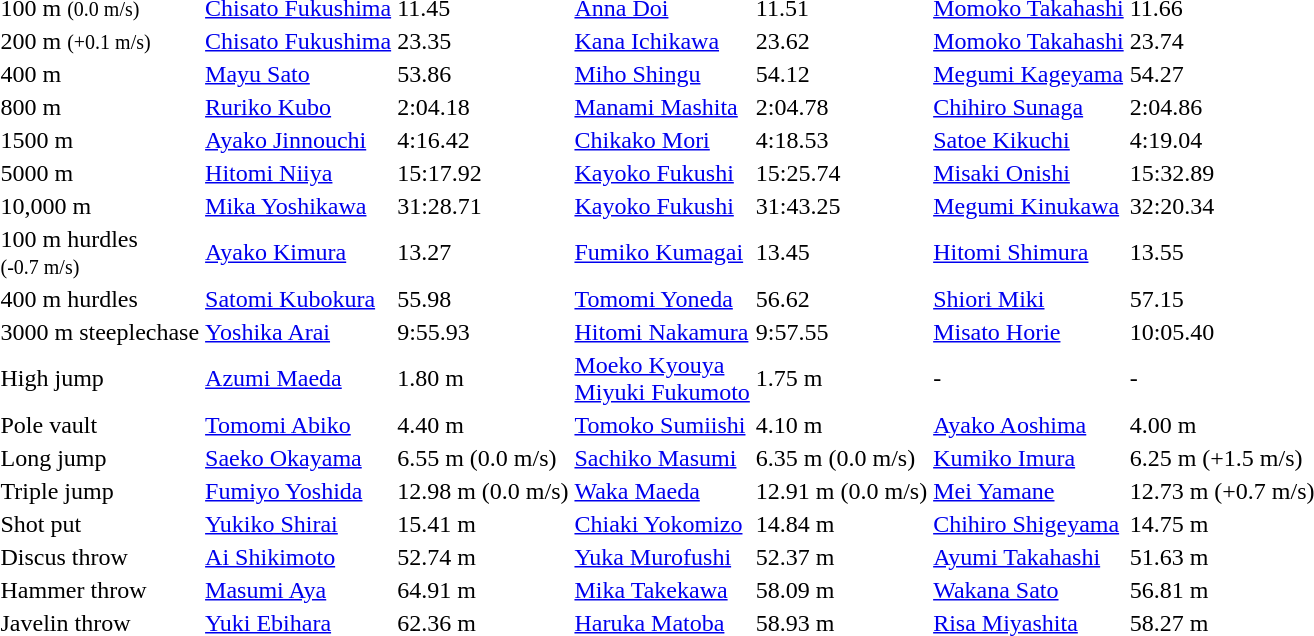<table>
<tr>
<td>100 m <small>(0.0 m/s)</small></td>
<td><a href='#'>Chisato Fukushima</a></td>
<td>11.45</td>
<td><a href='#'>Anna Doi</a></td>
<td>11.51</td>
<td><a href='#'>Momoko Takahashi</a></td>
<td>11.66</td>
</tr>
<tr>
<td>200 m <small>(+0.1 m/s)</small></td>
<td><a href='#'>Chisato Fukushima</a></td>
<td>23.35</td>
<td><a href='#'>Kana Ichikawa</a></td>
<td>23.62</td>
<td><a href='#'>Momoko Takahashi</a></td>
<td>23.74</td>
</tr>
<tr>
<td>400 m</td>
<td><a href='#'>Mayu Sato</a></td>
<td>53.86</td>
<td><a href='#'>Miho Shingu</a></td>
<td>54.12</td>
<td><a href='#'>Megumi Kageyama</a></td>
<td>54.27</td>
</tr>
<tr>
<td>800 m</td>
<td><a href='#'>Ruriko Kubo</a></td>
<td>2:04.18</td>
<td><a href='#'>Manami Mashita</a></td>
<td>2:04.78</td>
<td><a href='#'>Chihiro Sunaga</a></td>
<td>2:04.86</td>
</tr>
<tr>
<td>1500 m</td>
<td><a href='#'>Ayako Jinnouchi</a></td>
<td>4:16.42</td>
<td><a href='#'>Chikako Mori</a></td>
<td>4:18.53</td>
<td><a href='#'>Satoe Kikuchi</a></td>
<td>4:19.04</td>
</tr>
<tr>
<td>5000 m</td>
<td><a href='#'>Hitomi Niiya</a></td>
<td>15:17.92</td>
<td><a href='#'>Kayoko Fukushi</a></td>
<td>15:25.74</td>
<td><a href='#'>Misaki Onishi</a></td>
<td>15:32.89</td>
</tr>
<tr>
<td>10,000 m</td>
<td><a href='#'>Mika Yoshikawa</a></td>
<td>31:28.71</td>
<td><a href='#'>Kayoko Fukushi</a></td>
<td>31:43.25</td>
<td><a href='#'>Megumi Kinukawa</a></td>
<td>32:20.34</td>
</tr>
<tr>
<td>100 m hurdles<br> <small>(-0.7 m/s)</small></td>
<td><a href='#'>Ayako Kimura</a></td>
<td>13.27</td>
<td><a href='#'>Fumiko Kumagai</a></td>
<td>13.45</td>
<td><a href='#'>Hitomi Shimura</a></td>
<td>13.55</td>
</tr>
<tr>
<td>400 m hurdles</td>
<td><a href='#'>Satomi Kubokura</a></td>
<td>55.98</td>
<td><a href='#'>Tomomi Yoneda</a></td>
<td>56.62</td>
<td><a href='#'>Shiori Miki</a></td>
<td>57.15</td>
</tr>
<tr>
<td>3000 m steeplechase</td>
<td><a href='#'>Yoshika Arai</a></td>
<td>9:55.93</td>
<td><a href='#'>Hitomi Nakamura</a></td>
<td>9:57.55</td>
<td><a href='#'>Misato Horie</a></td>
<td>10:05.40</td>
</tr>
<tr>
<td>High jump</td>
<td><a href='#'>Azumi Maeda</a></td>
<td>1.80 m</td>
<td><a href='#'>Moeko Kyouya</a><br><a href='#'>Miyuki Fukumoto</a></td>
<td>1.75 m</td>
<td>-</td>
<td>-</td>
</tr>
<tr>
<td>Pole vault</td>
<td><a href='#'>Tomomi Abiko</a></td>
<td>4.40 m </td>
<td><a href='#'>Tomoko Sumiishi</a></td>
<td>4.10 m</td>
<td><a href='#'>Ayako Aoshima</a></td>
<td>4.00 m</td>
</tr>
<tr>
<td>Long jump</td>
<td><a href='#'>Saeko Okayama</a></td>
<td>6.55 m (0.0 m/s)</td>
<td><a href='#'>Sachiko Masumi</a></td>
<td>6.35 m (0.0 m/s)</td>
<td><a href='#'>Kumiko Imura</a></td>
<td>6.25 m (+1.5 m/s)</td>
</tr>
<tr>
<td>Triple jump</td>
<td><a href='#'>Fumiyo Yoshida</a></td>
<td>12.98 m (0.0 m/s)</td>
<td><a href='#'>Waka Maeda</a></td>
<td>12.91 m (0.0 m/s)</td>
<td><a href='#'>Mei Yamane</a></td>
<td>12.73 m (+0.7 m/s)</td>
</tr>
<tr>
<td>Shot put</td>
<td><a href='#'>Yukiko Shirai</a></td>
<td>15.41 m</td>
<td><a href='#'>Chiaki Yokomizo</a></td>
<td>14.84 m</td>
<td><a href='#'>Chihiro Shigeyama</a></td>
<td>14.75 m</td>
</tr>
<tr>
<td>Discus throw</td>
<td><a href='#'>Ai Shikimoto</a></td>
<td>52.74 m</td>
<td><a href='#'>Yuka Murofushi</a></td>
<td>52.37 m</td>
<td><a href='#'>Ayumi Takahashi</a></td>
<td>51.63 m</td>
</tr>
<tr>
<td>Hammer throw</td>
<td><a href='#'>Masumi Aya</a></td>
<td>64.91 m</td>
<td><a href='#'>Mika Takekawa</a></td>
<td>58.09 m</td>
<td><a href='#'>Wakana Sato</a></td>
<td>56.81 m</td>
</tr>
<tr>
<td>Javelin throw</td>
<td><a href='#'>Yuki Ebihara</a></td>
<td>62.36 m </td>
<td><a href='#'>Haruka Matoba</a></td>
<td>58.93 m</td>
<td><a href='#'>Risa Miyashita</a></td>
<td>58.27 m</td>
</tr>
</table>
